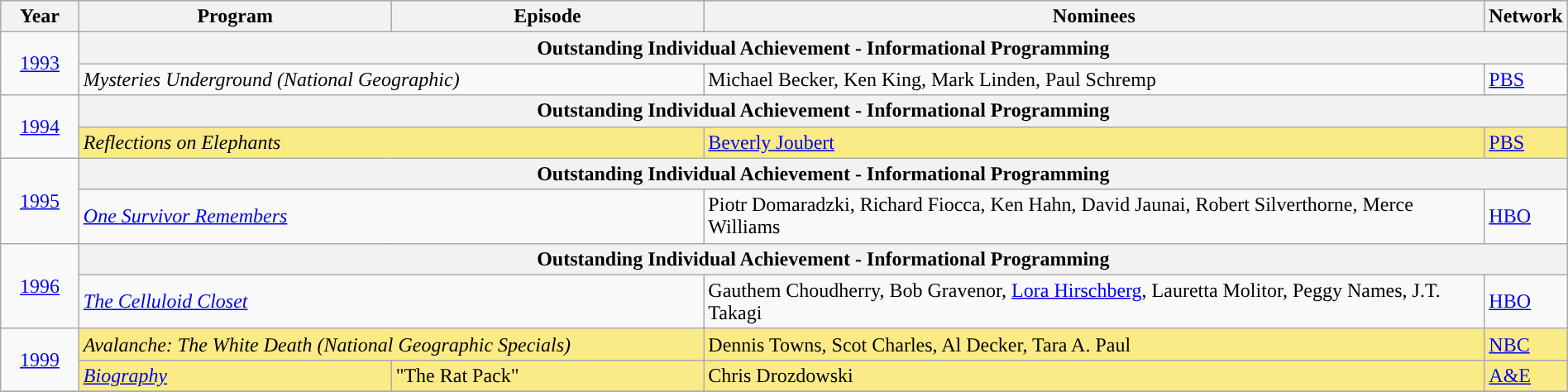<table class="wikitable" style="width:100%">
<tr style="background:#bebebe;">
<th width="5%">Year</th>
<th width="20%">Program</th>
<th width="20%">Episode</th>
<th width="50%">Nominees</th>
<th width="5%">Network</th>
</tr>
<tr>
<td rowspan=2 style="text-align:center"><a href='#'>1993</a></td>
<th colspan="4">Outstanding Individual Achievement - Informational Programming</th>
</tr>
<tr>
<td colspan=2><em>Mysteries Underground (National Geographic)</em></td>
<td>Michael Becker, Ken King, Mark Linden, Paul Schremp</td>
<td><a href='#'>PBS</a></td>
</tr>
<tr>
<td rowspan=2 style="text-align:center"><a href='#'>1994</a></td>
<th colspan="4">Outstanding Individual Achievement - Informational Programming</th>
</tr>
<tr style="background:#FAEB86;">
<td colspan=2><em>Reflections on Elephants</em></td>
<td><a href='#'>Beverly Joubert</a></td>
<td><a href='#'>PBS</a></td>
</tr>
<tr>
<td rowspan=2 style="text-align:center"><a href='#'>1995</a></td>
<th colspan="4">Outstanding Individual Achievement - Informational Programming</th>
</tr>
<tr>
<td colspan=2><em><a href='#'>One Survivor Remembers</a></em></td>
<td>Piotr Domaradzki, Richard Fiocca, Ken Hahn, David Jaunai, Robert Silverthorne, Merce Williams</td>
<td><a href='#'>HBO</a></td>
</tr>
<tr>
<td rowspan=2 style="text-align:center"><a href='#'>1996</a></td>
<th colspan="4">Outstanding Individual Achievement - Informational Programming</th>
</tr>
<tr>
<td colspan=2><em><a href='#'>The Celluloid Closet</a></em></td>
<td>Gauthem Choudherry, Bob Gravenor, <a href='#'>Lora Hirschberg</a>, Lauretta Molitor, Peggy Names, J.T. Takagi</td>
<td><a href='#'>HBO</a></td>
</tr>
<tr>
<td rowspan=2 style="text-align:center;"><a href='#'>1999</a><br></td>
<td style="background:#FAEB86;" colspan=2><em>Avalanche: The White Death (National Geographic Specials)</em></td>
<td style="background:#FAEB86;">Dennis Towns, Scot Charles, Al Decker, Tara A. Paul</td>
<td style="background:#FAEB86;"><a href='#'>NBC</a></td>
</tr>
<tr>
<td style="background:#FAEB86;"><em><a href='#'>Biography</a></em></td>
<td style="background:#FAEB86;">"The Rat Pack"</td>
<td style="background:#FAEB86;">Chris Drozdowski</td>
<td style="background:#FAEB86;"><a href='#'>A&E</a></td>
</tr>
<tr>
</tr>
</table>
